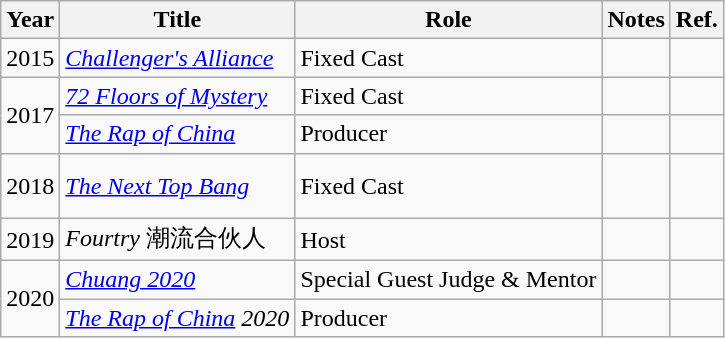<table class="wikitable">
<tr>
<th width="10">Year</th>
<th>Title</th>
<th>Role</th>
<th>Notes</th>
<th>Ref.</th>
</tr>
<tr>
<td>2015</td>
<td><em><a href='#'>Challenger's Alliance</a></em></td>
<td>Fixed Cast</td>
<td></td>
<td></td>
</tr>
<tr>
<td rowspan=2>2017</td>
<td><em><a href='#'>72 Floors of Mystery</a></em></td>
<td>Fixed Cast</td>
<td></td>
<td></td>
</tr>
<tr>
<td><em><a href='#'>The Rap of China</a></em></td>
<td>Producer</td>
<td></td>
<td></td>
</tr>
<tr>
<td>2018</td>
<td><em><a href='#'>The Next Top Bang</a></em></td>
<td>Fixed Cast</td>
<td><br><br></td>
<td><br><br></td>
</tr>
<tr>
<td>2019</td>
<td><em>Fourtry</em> 潮流合伙人</td>
<td>Host</td>
<td></td>
<td></td>
</tr>
<tr>
<td rowspan="2">2020</td>
<td><em><a href='#'>Chuang 2020</a></em></td>
<td>Special Guest Judge & Mentor</td>
<td></td>
<td></td>
</tr>
<tr>
<td><em><a href='#'>The Rap of China</a> 2020</em></td>
<td>Producer</td>
<td></td>
<td></td>
</tr>
</table>
